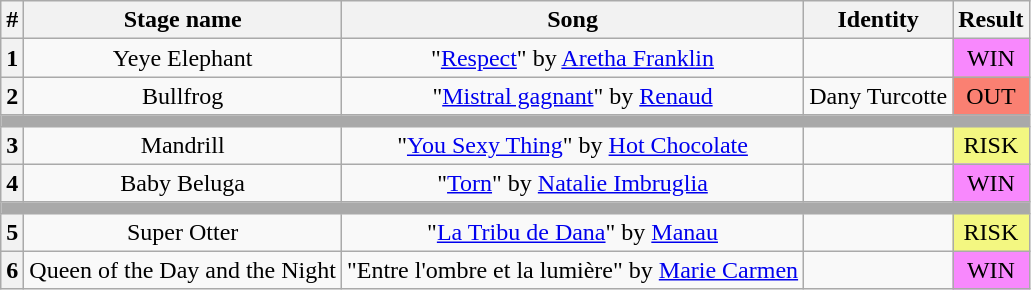<table class="wikitable plainrowheaders" style="text-align: center">
<tr>
<th>#</th>
<th>Stage name</th>
<th>Song</th>
<th>Identity</th>
<th>Result</th>
</tr>
<tr>
<th>1</th>
<td>Yeye Elephant</td>
<td>"<a href='#'>Respect</a>" by <a href='#'>Aretha Franklin</a></td>
<td></td>
<td bgcolor="F888FD">WIN</td>
</tr>
<tr>
<th>2</th>
<td>Bullfrog</td>
<td>"<a href='#'>Mistral gagnant</a>" by <a href='#'>Renaud</a></td>
<td>Dany Turcotte</td>
<td bgcolor="salmon">OUT</td>
</tr>
<tr>
<th colspan="5" style="background:darkgrey"></th>
</tr>
<tr>
<th>3</th>
<td>Mandrill</td>
<td>"<a href='#'>You Sexy Thing</a>" by <a href='#'>Hot Chocolate</a></td>
<td></td>
<td bgcolor="F3F781">RISK</td>
</tr>
<tr>
<th>4</th>
<td>Baby Beluga</td>
<td>"<a href='#'>Torn</a>" by <a href='#'>Natalie Imbruglia</a></td>
<td></td>
<td bgcolor="F888FD">WIN</td>
</tr>
<tr>
<th colspan="5" style="background:darkgrey"></th>
</tr>
<tr>
<th>5</th>
<td>Super Otter</td>
<td>"<a href='#'>La Tribu de Dana</a>" by <a href='#'>Manau</a></td>
<td></td>
<td bgcolor="F3F781">RISK</td>
</tr>
<tr>
<th>6</th>
<td>Queen of the Day and the Night</td>
<td>"Entre l'ombre et la lumière" by <a href='#'>Marie Carmen</a></td>
<td></td>
<td bgcolor="F888FD">WIN</td>
</tr>
</table>
